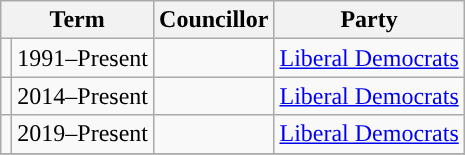<table class="wikitable">
<tr>
<th colspan=2>Term</th>
<th>Councillor</th>
<th>Party</th>
</tr>
<tr>
<td style="background-color: "></td>
<td>1991–Present</td>
<td></td>
<td><a href='#'>Liberal Democrats</a></td>
</tr>
<tr>
<td style="background-color: "></td>
<td>2014–Present</td>
<td></td>
<td><a href='#'>Liberal Democrats</a></td>
</tr>
<tr>
<td style="background-color: "></td>
<td>2019–Present</td>
<td></td>
<td><a href='#'>Liberal Democrats</a></td>
</tr>
<tr>
</tr>
</table>
